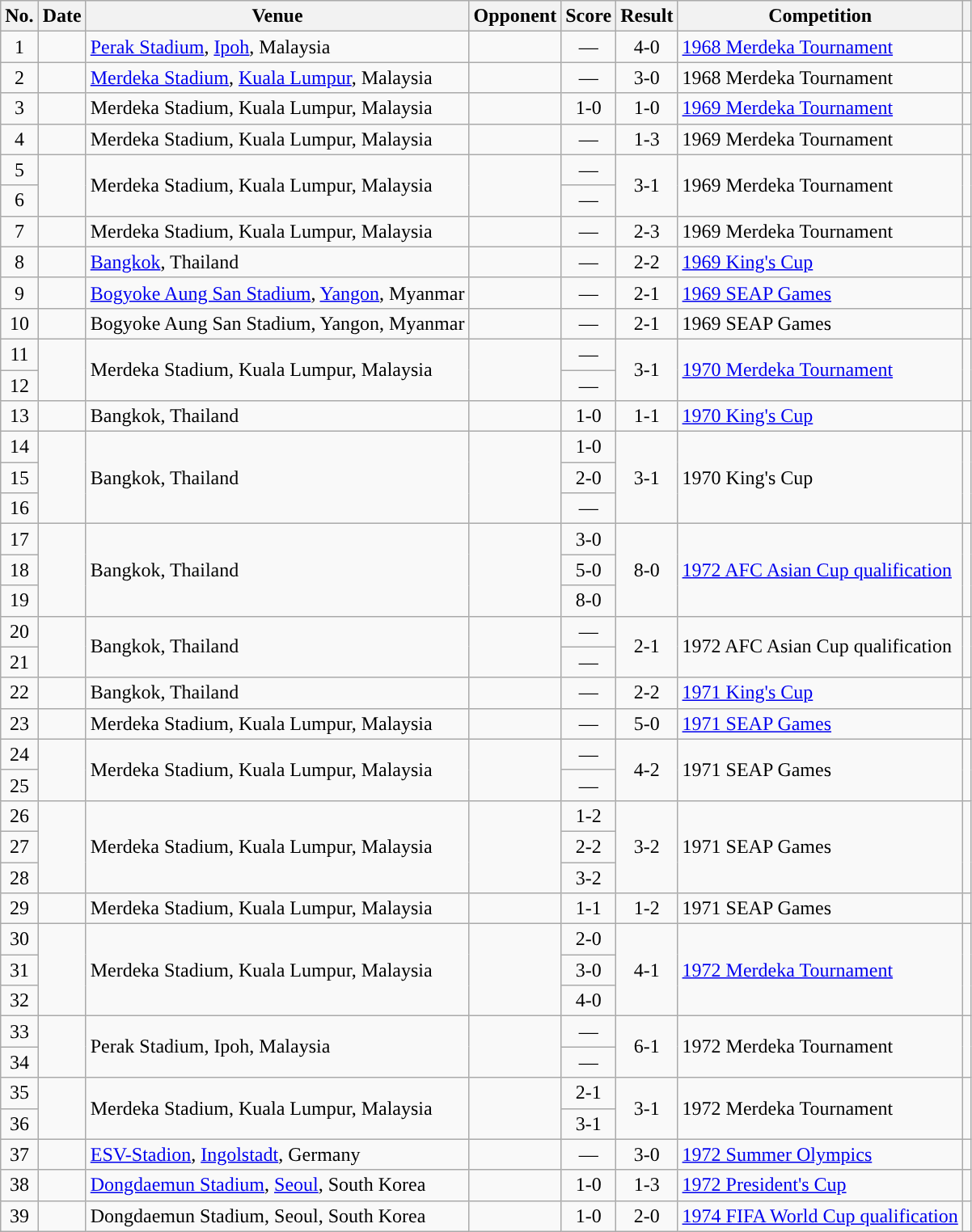<table class="wikitable sortable">
<tr>
<th scope="col">No.</th>
<th scope="col">Date</th>
<th scope="col">Venue</th>
<th scope="col">Opponent</th>
<th scope="col">Score</th>
<th scope="col">Result</th>
<th scope="col">Competition</th>
<th scope="col" class="unsortable"></th>
</tr>
<tr>
<td style="text-align:center">1</td>
<td></td>
<td><a href='#'>Perak Stadium</a>, <a href='#'>Ipoh</a>, Malaysia</td>
<td></td>
<td style="text-align:center">—</td>
<td style="text-align:center">4-0</td>
<td><a href='#'>1968 Merdeka Tournament</a></td>
<td></td>
</tr>
<tr>
<td style="text-align:center">2</td>
<td></td>
<td><a href='#'>Merdeka Stadium</a>, <a href='#'>Kuala Lumpur</a>, Malaysia</td>
<td></td>
<td style="text-align:center">—</td>
<td style="text-align:center">3-0</td>
<td>1968 Merdeka Tournament</td>
<td></td>
</tr>
<tr>
<td style="text-align:center">3</td>
<td></td>
<td>Merdeka Stadium, Kuala Lumpur, Malaysia</td>
<td></td>
<td style="text-align:center">1-0</td>
<td style="text-align:center">1-0</td>
<td><a href='#'>1969 Merdeka Tournament</a></td>
<td></td>
</tr>
<tr>
<td style="text-align:center">4</td>
<td></td>
<td>Merdeka Stadium, Kuala Lumpur, Malaysia</td>
<td></td>
<td style="text-align:center">—</td>
<td style="text-align:center">1-3</td>
<td>1969 Merdeka Tournament</td>
<td></td>
</tr>
<tr>
<td style="text-align:center">5</td>
<td rowspan="2"></td>
<td rowspan="2">Merdeka Stadium, Kuala Lumpur, Malaysia</td>
<td rowspan="2"></td>
<td style="text-align:center">—</td>
<td rowspan="2" style="text-align:center">3-1</td>
<td rowspan="2">1969 Merdeka Tournament</td>
<td rowspan="2"></td>
</tr>
<tr>
<td style="text-align:center">6</td>
<td style="text-align:center">—</td>
</tr>
<tr>
<td style="text-align:center">7</td>
<td></td>
<td>Merdeka Stadium, Kuala Lumpur, Malaysia</td>
<td></td>
<td style="text-align:center">—</td>
<td style="text-align:center">2-3</td>
<td>1969 Merdeka Tournament</td>
<td></td>
</tr>
<tr>
<td style="text-align:center">8</td>
<td></td>
<td><a href='#'>Bangkok</a>, Thailand</td>
<td></td>
<td style="text-align:center">—</td>
<td style="text-align:center">2-2</td>
<td><a href='#'>1969 King's Cup</a></td>
<td></td>
</tr>
<tr>
<td style="text-align:center">9</td>
<td></td>
<td><a href='#'>Bogyoke Aung San Stadium</a>, <a href='#'>Yangon</a>, Myanmar</td>
<td></td>
<td style="text-align:center">—</td>
<td style="text-align:center">2-1</td>
<td><a href='#'>1969 SEAP Games</a></td>
<td></td>
</tr>
<tr>
<td style="text-align:center">10</td>
<td></td>
<td>Bogyoke Aung San Stadium, Yangon, Myanmar</td>
<td></td>
<td style="text-align:center">—</td>
<td style="text-align:center">2-1</td>
<td>1969 SEAP Games</td>
<td></td>
</tr>
<tr>
<td style="text-align:center">11</td>
<td rowspan="2"></td>
<td rowspan="2">Merdeka Stadium, Kuala Lumpur, Malaysia</td>
<td rowspan="2"></td>
<td style="text-align:center">—</td>
<td rowspan="2" style="text-align:center">3-1</td>
<td rowspan="2"><a href='#'>1970 Merdeka Tournament</a></td>
<td rowspan="2"></td>
</tr>
<tr>
<td style="text-align:center">12</td>
<td style="text-align:center">—</td>
</tr>
<tr>
<td style="text-align:center">13</td>
<td></td>
<td>Bangkok, Thailand</td>
<td></td>
<td style="text-align:center">1-0</td>
<td style="text-align:center">1-1</td>
<td><a href='#'>1970 King's Cup</a></td>
<td></td>
</tr>
<tr>
<td style="text-align:center">14</td>
<td rowspan="3"></td>
<td rowspan="3">Bangkok, Thailand</td>
<td rowspan="3"></td>
<td style="text-align:center">1-0</td>
<td rowspan="3" style="text-align:center">3-1</td>
<td rowspan="3">1970 King's Cup</td>
<td rowspan="3"></td>
</tr>
<tr>
<td style="text-align:center">15</td>
<td style="text-align:center">2-0</td>
</tr>
<tr>
<td style="text-align:center">16</td>
<td style="text-align:center">—</td>
</tr>
<tr>
<td style="text-align:center">17</td>
<td rowspan="3"></td>
<td rowspan="3">Bangkok, Thailand</td>
<td rowspan="3"></td>
<td style="text-align:center">3-0</td>
<td rowspan="3" style="text-align:center">8-0</td>
<td rowspan="3"><a href='#'>1972 AFC Asian Cup qualification</a></td>
<td rowspan="3"></td>
</tr>
<tr>
<td style="text-align:center">18</td>
<td style="text-align:center">5-0</td>
</tr>
<tr>
<td style="text-align:center">19</td>
<td style="text-align:center">8-0</td>
</tr>
<tr>
<td style="text-align:center">20</td>
<td rowspan="2"></td>
<td rowspan="2">Bangkok, Thailand</td>
<td rowspan="2"></td>
<td style="text-align:center">—</td>
<td rowspan="2" style="text-align:center">2-1</td>
<td rowspan="2">1972 AFC Asian Cup qualification</td>
<td rowspan="2"></td>
</tr>
<tr>
<td style="text-align:center">21</td>
<td style="text-align:center">—</td>
</tr>
<tr>
<td style="text-align:center">22</td>
<td></td>
<td>Bangkok, Thailand</td>
<td></td>
<td style="text-align:center">—</td>
<td style="text-align:center">2-2</td>
<td><a href='#'>1971 King's Cup</a></td>
<td></td>
</tr>
<tr>
<td style="text-align:center">23</td>
<td></td>
<td>Merdeka Stadium, Kuala Lumpur, Malaysia</td>
<td></td>
<td style="text-align:center">—</td>
<td style="text-align:center">5-0</td>
<td><a href='#'>1971 SEAP Games</a></td>
<td></td>
</tr>
<tr>
<td style="text-align:center">24</td>
<td rowspan="2"></td>
<td rowspan="2">Merdeka Stadium, Kuala Lumpur, Malaysia</td>
<td rowspan="2"></td>
<td style="text-align:center">—</td>
<td rowspan="2" style="text-align:center">4-2</td>
<td rowspan="2">1971 SEAP Games</td>
<td rowspan="2"></td>
</tr>
<tr>
<td style="text-align:center">25</td>
<td style="text-align:center">—</td>
</tr>
<tr>
<td style="text-align:center">26</td>
<td rowspan="3"></td>
<td rowspan="3">Merdeka Stadium, Kuala Lumpur, Malaysia</td>
<td rowspan="3"></td>
<td style="text-align:center">1-2</td>
<td rowspan="3" style="text-align:center">3-2</td>
<td rowspan="3">1971 SEAP Games</td>
<td rowspan="3"></td>
</tr>
<tr>
<td style="text-align:center">27</td>
<td style="text-align:center">2-2</td>
</tr>
<tr>
<td style="text-align:center">28</td>
<td style="text-align:center">3-2</td>
</tr>
<tr>
<td style="text-align:center">29</td>
<td></td>
<td>Merdeka Stadium, Kuala Lumpur, Malaysia</td>
<td></td>
<td style="text-align:center">1-1</td>
<td style="text-align:center">1-2</td>
<td>1971 SEAP Games</td>
<td></td>
</tr>
<tr>
<td style="text-align:center">30</td>
<td rowspan="3"></td>
<td rowspan="3">Merdeka Stadium, Kuala Lumpur, Malaysia</td>
<td rowspan="3"></td>
<td style="text-align:center">2-0</td>
<td rowspan="3" style="text-align:center">4-1</td>
<td rowspan="3"><a href='#'>1972 Merdeka Tournament</a></td>
<td rowspan="3"></td>
</tr>
<tr>
<td style="text-align:center">31</td>
<td style="text-align:center">3-0</td>
</tr>
<tr>
<td style="text-align:center">32</td>
<td style="text-align:center">4-0</td>
</tr>
<tr>
<td style="text-align:center">33</td>
<td rowspan="2"></td>
<td rowspan="2">Perak Stadium, Ipoh, Malaysia</td>
<td rowspan="2"></td>
<td style="text-align:center">—</td>
<td rowspan="2" style="text-align:center">6-1</td>
<td rowspan="2">1972 Merdeka Tournament</td>
<td rowspan="2"></td>
</tr>
<tr>
<td style="text-align:center">34</td>
<td style="text-align:center">—</td>
</tr>
<tr>
<td style="text-align:center">35</td>
<td rowspan="2"></td>
<td rowspan="2">Merdeka Stadium, Kuala Lumpur, Malaysia</td>
<td rowspan="2"></td>
<td style="text-align:center">2-1</td>
<td rowspan="2" style="text-align:center">3-1</td>
<td rowspan="2">1972 Merdeka Tournament</td>
<td rowspan="2"></td>
</tr>
<tr>
<td style="text-align:center">36</td>
<td style="text-align:center">3-1</td>
</tr>
<tr>
<td style="text-align:center">37</td>
<td></td>
<td><a href='#'>ESV-Stadion</a>, <a href='#'>Ingolstadt</a>, Germany</td>
<td></td>
<td style="text-align:center">—</td>
<td style="text-align:center">3-0</td>
<td><a href='#'>1972 Summer Olympics</a></td>
<td></td>
</tr>
<tr>
<td style="text-align:center">38</td>
<td></td>
<td><a href='#'>Dongdaemun Stadium</a>, <a href='#'>Seoul</a>, South Korea</td>
<td></td>
<td style="text-align:center">1-0</td>
<td style="text-align:center">1-3</td>
<td><a href='#'>1972 President's Cup</a></td>
<td></td>
</tr>
<tr>
<td style="text-align:center">39</td>
<td></td>
<td>Dongdaemun Stadium, Seoul, South Korea</td>
<td></td>
<td style="text-align:center">1-0</td>
<td style="text-align:center">2-0</td>
<td><a href='#'>1974 FIFA World Cup qualification</a></td>
<td></td>
</tr>
</table>
